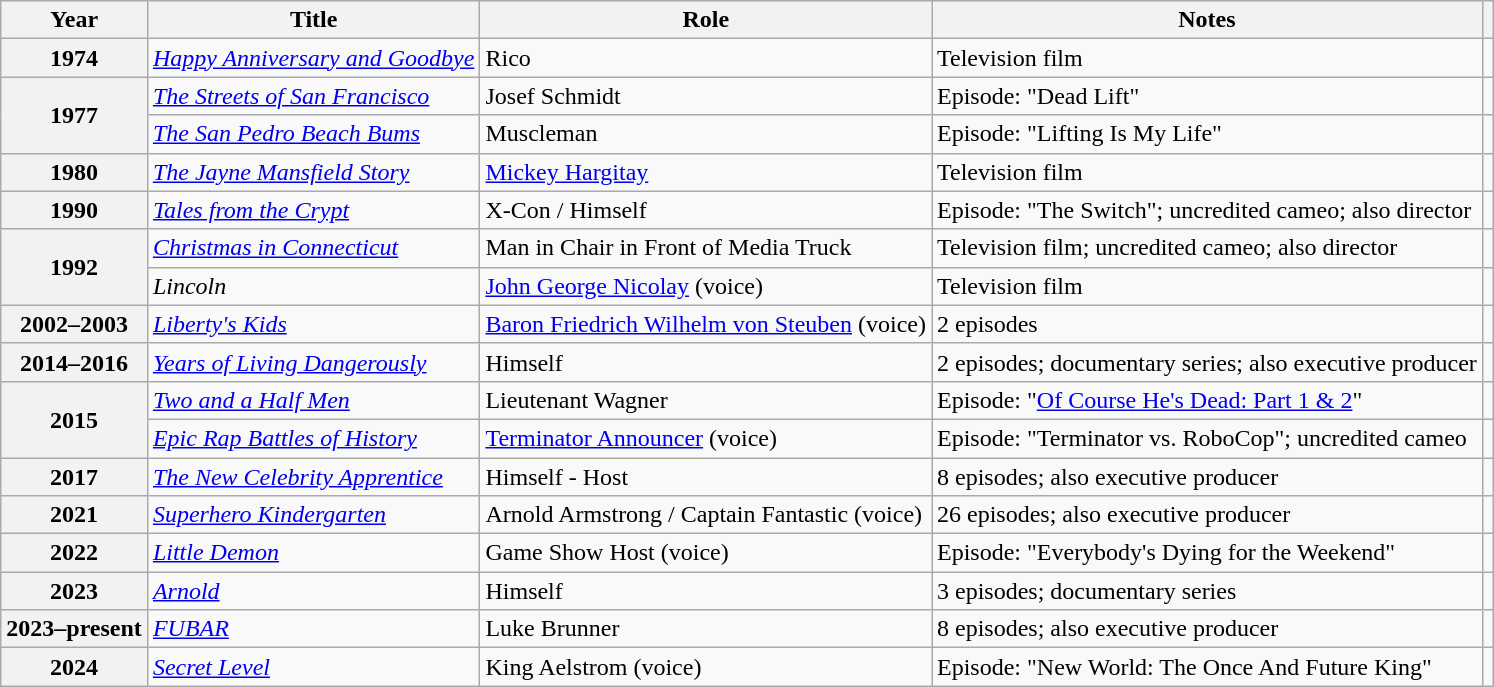<table class="wikitable plainrowheaders sortable" style="margin-right: 0;">
<tr>
<th scope="col">Year</th>
<th scope="col">Title</th>
<th scope="col">Role</th>
<th scope="col" class="unsortable">Notes</th>
<th scope="col" class="unsortable"></th>
</tr>
<tr>
<th scope=row>1974</th>
<td><em><a href='#'>Happy Anniversary and Goodbye</a></em></td>
<td>Rico</td>
<td>Television film</td>
<td></td>
</tr>
<tr>
<th rowspan="2" scope="row">1977</th>
<td><em><a href='#'>The Streets of San Francisco</a></em></td>
<td>Josef Schmidt</td>
<td>Episode: "Dead Lift"</td>
<td></td>
</tr>
<tr>
<td><em><a href='#'>The San Pedro Beach Bums</a></em></td>
<td>Muscleman</td>
<td>Episode: "Lifting Is My Life"</td>
<td></td>
</tr>
<tr>
<th scope=row>1980</th>
<td><em><a href='#'>The Jayne Mansfield Story</a></em></td>
<td><a href='#'>Mickey Hargitay</a></td>
<td>Television film</td>
<td></td>
</tr>
<tr>
<th scope=row>1990</th>
<td><em><a href='#'>Tales from the Crypt</a></em></td>
<td>X-Con / Himself</td>
<td>Episode: "The Switch"; uncredited cameo; also director</td>
<td style="text-align:center;"></td>
</tr>
<tr>
<th rowspan="2" scope="row">1992</th>
<td><em><a href='#'>Christmas in Connecticut</a></em></td>
<td>Man in Chair in Front of Media Truck</td>
<td>Television film; uncredited cameo; also director</td>
<td style="text-align:center;"></td>
</tr>
<tr>
<td><em>Lincoln</em></td>
<td><a href='#'>John George Nicolay</a> (voice)</td>
<td>Television film</td>
<td></td>
</tr>
<tr>
<th scope=row>2002–2003</th>
<td><em><a href='#'>Liberty's Kids</a></em></td>
<td><a href='#'>Baron Friedrich Wilhelm von Steuben</a> (voice)</td>
<td>2 episodes</td>
<td></td>
</tr>
<tr>
<th scope=row>2014–2016</th>
<td><em><a href='#'>Years of Living Dangerously</a></em></td>
<td>Himself</td>
<td>2 episodes; documentary series; also executive producer</td>
<td></td>
</tr>
<tr>
<th rowspan="2" scope="row">2015</th>
<td><em><a href='#'>Two and a Half Men</a></em></td>
<td>Lieutenant Wagner</td>
<td>Episode: "<a href='#'>Of Course He's Dead: Part 1 & 2</a>"</td>
<td></td>
</tr>
<tr>
<td><em><a href='#'>Epic Rap Battles of History</a></em></td>
<td><a href='#'>Terminator Announcer</a> (voice)</td>
<td>Episode: "Terminator vs. RoboCop"; uncredited cameo</td>
<td></td>
</tr>
<tr>
<th scope=row>2017</th>
<td><em><a href='#'>The New Celebrity Apprentice</a></em></td>
<td>Himself - Host</td>
<td>8 episodes;  also executive producer</td>
<td></td>
</tr>
<tr>
<th scope=row>2021</th>
<td><em><a href='#'>Superhero Kindergarten</a></em></td>
<td>Arnold Armstrong / Captain Fantastic (voice)</td>
<td>26 episodes; also executive producer</td>
<td></td>
</tr>
<tr>
<th scope=row>2022</th>
<td><em><a href='#'>Little Demon</a></em></td>
<td>Game Show Host (voice)</td>
<td>Episode: "Everybody's Dying for the Weekend"</td>
<td></td>
</tr>
<tr>
<th scope=row>2023</th>
<td><a href='#'><em>Arnold</em></a></td>
<td>Himself</td>
<td>3 episodes; documentary series</td>
<td></td>
</tr>
<tr>
<th scope=row>2023–present</th>
<td><em><a href='#'>FUBAR</a></em></td>
<td>Luke Brunner</td>
<td>8 episodes; also executive producer</td>
<td></td>
</tr>
<tr>
<th scope=row>2024</th>
<td><em><a href='#'>Secret Level</a></em></td>
<td>King Aelstrom (voice)</td>
<td>Episode: "New World: The Once And Future King"</td>
<td></td>
</tr>
</table>
